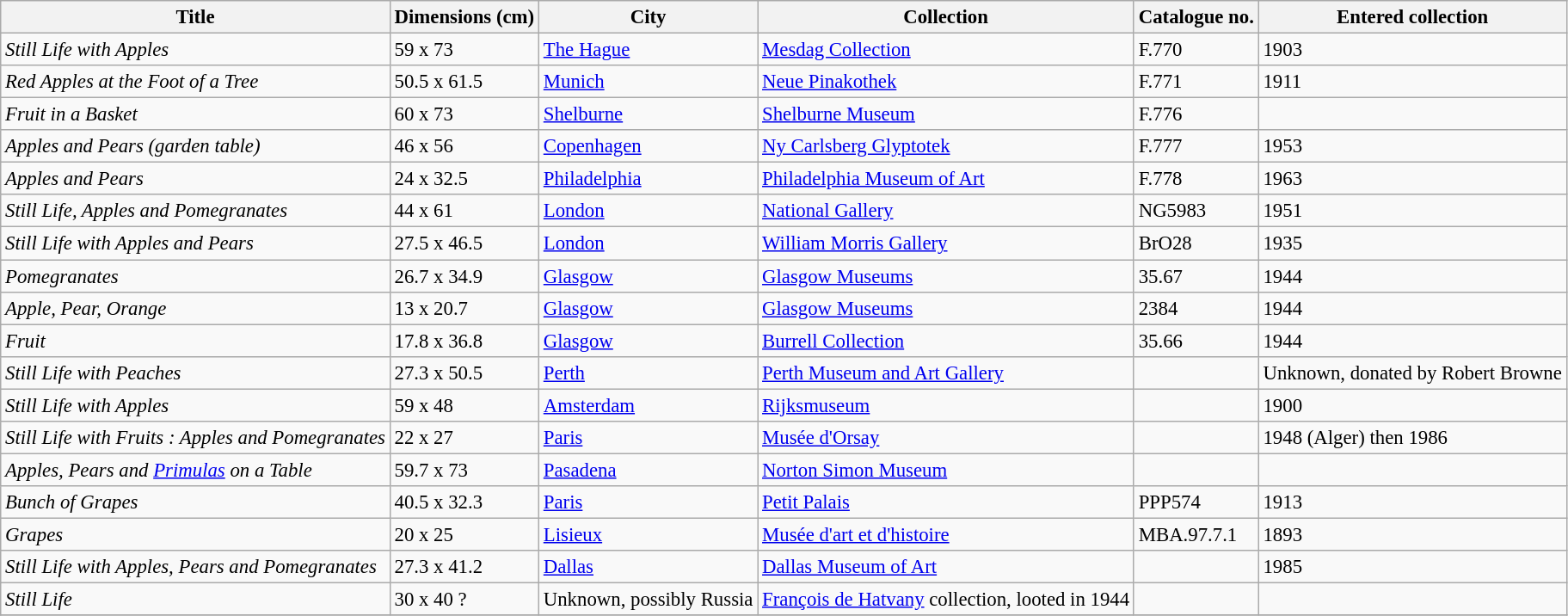<table class="wikitable sortable" style="font-size: 95%;">
<tr>
<th>Title</th>
<th>Dimensions (cm)</th>
<th>City</th>
<th>Collection</th>
<th>Catalogue no.</th>
<th>Entered collection</th>
</tr>
<tr>
<td><em>Still Life with Apples</em></td>
<td>59 x 73</td>
<td><a href='#'>The Hague</a></td>
<td><a href='#'>Mesdag Collection</a></td>
<td>F.770</td>
<td>1903</td>
</tr>
<tr>
<td><em>Red Apples at the Foot of a Tree</em></td>
<td>50.5 x 61.5</td>
<td><a href='#'>Munich</a></td>
<td><a href='#'>Neue Pinakothek</a></td>
<td>F.771</td>
<td>1911</td>
</tr>
<tr>
<td><em>Fruit in a Basket</em></td>
<td>60 x 73</td>
<td><a href='#'>Shelburne</a></td>
<td><a href='#'>Shelburne Museum</a></td>
<td>F.776</td>
<td></td>
</tr>
<tr>
<td><em>Apples and Pears (garden table)</em></td>
<td>46 x 56</td>
<td><a href='#'>Copenhagen</a></td>
<td><a href='#'>Ny Carlsberg Glyptotek</a></td>
<td>F.777</td>
<td>1953</td>
</tr>
<tr>
<td><em>Apples and Pears</em></td>
<td>24 x 32.5</td>
<td><a href='#'>Philadelphia</a></td>
<td><a href='#'>Philadelphia Museum of Art</a></td>
<td>F.778</td>
<td>1963</td>
</tr>
<tr>
<td><em>Still Life, Apples and Pomegranates</em></td>
<td>44 x 61</td>
<td><a href='#'>London</a></td>
<td><a href='#'>National Gallery</a></td>
<td>NG5983</td>
<td>1951</td>
</tr>
<tr>
<td><em>Still Life with Apples and Pears</em></td>
<td>27.5 x 46.5</td>
<td><a href='#'>London</a></td>
<td><a href='#'>William Morris Gallery</a></td>
<td>BrO28</td>
<td>1935</td>
</tr>
<tr>
<td><em>Pomegranates</em></td>
<td>26.7 x 34.9</td>
<td><a href='#'>Glasgow</a></td>
<td><a href='#'>Glasgow Museums</a></td>
<td>35.67</td>
<td>1944</td>
</tr>
<tr>
<td><em>Apple, Pear, Orange</em></td>
<td>13 x 20.7</td>
<td><a href='#'>Glasgow</a></td>
<td><a href='#'>Glasgow Museums</a></td>
<td>2384</td>
<td>1944</td>
</tr>
<tr>
<td><em>Fruit</em></td>
<td>17.8 x 36.8</td>
<td><a href='#'>Glasgow</a></td>
<td><a href='#'>Burrell Collection</a></td>
<td>35.66</td>
<td>1944</td>
</tr>
<tr>
<td><em>Still Life with Peaches</em></td>
<td>27.3 x 50.5</td>
<td><a href='#'>Perth</a></td>
<td><a href='#'>Perth Museum and Art Gallery</a></td>
<td></td>
<td>Unknown, donated by Robert Browne</td>
</tr>
<tr>
<td><em>Still Life with Apples</em></td>
<td>59 x 48</td>
<td><a href='#'>Amsterdam</a></td>
<td><a href='#'>Rijksmuseum</a></td>
<td></td>
<td>1900</td>
</tr>
<tr>
<td><em>Still Life with Fruits : Apples and Pomegranates</em></td>
<td>22 x 27</td>
<td><a href='#'>Paris</a></td>
<td><a href='#'>Musée d'Orsay</a></td>
<td></td>
<td>1948 (Alger) then 1986</td>
</tr>
<tr>
<td><em>Apples, Pears and <a href='#'>Primulas</a> on a Table</em></td>
<td>59.7 x 73</td>
<td><a href='#'>Pasadena</a></td>
<td><a href='#'>Norton Simon Museum</a></td>
<td></td>
<td></td>
</tr>
<tr>
<td><em>Bunch of Grapes</em></td>
<td>40.5 x 32.3</td>
<td><a href='#'>Paris</a></td>
<td><a href='#'>Petit Palais</a></td>
<td>PPP574</td>
<td>1913</td>
</tr>
<tr>
<td><em>Grapes</em></td>
<td>20 x 25</td>
<td><a href='#'>Lisieux</a></td>
<td><a href='#'>Musée d'art et d'histoire</a></td>
<td>MBA.97.7.1</td>
<td>1893</td>
</tr>
<tr>
<td><em>Still Life with Apples, Pears and Pomegranates</em></td>
<td>27.3 x 41.2</td>
<td><a href='#'>Dallas</a></td>
<td><a href='#'>Dallas Museum of Art</a></td>
<td></td>
<td>1985</td>
</tr>
<tr>
<td><em>Still Life</em></td>
<td>30 x 40 ?</td>
<td>Unknown, possibly Russia</td>
<td><a href='#'>François de Hatvany</a> collection, looted in 1944</td>
<td></td>
<td></td>
</tr>
<tr>
</tr>
</table>
